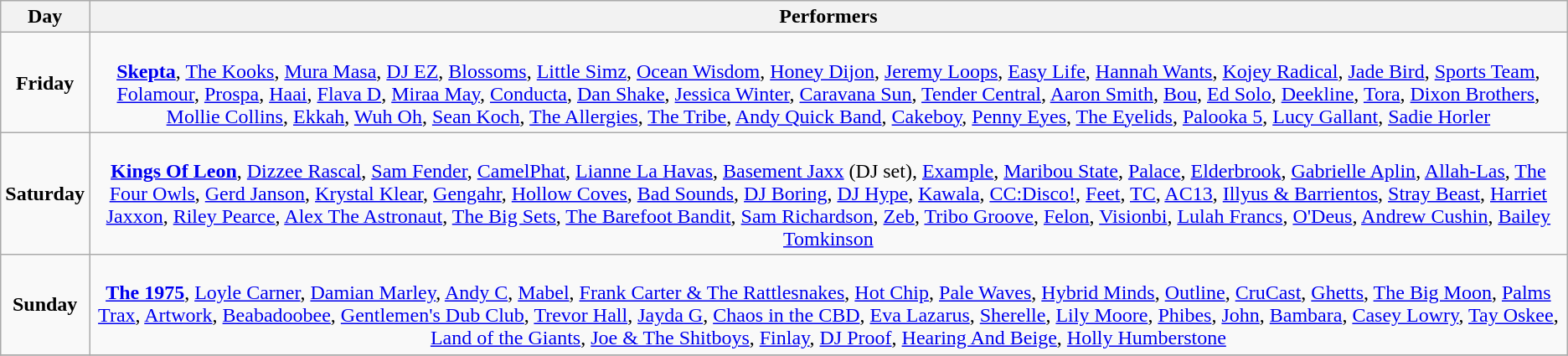<table class="wikitable" style="text-align:center;">
<tr>
<th>Day</th>
<th>Performers</th>
</tr>
<tr>
<td><strong>Friday</strong></td>
<td><br><strong><a href='#'>Skepta</a></strong>, <a href='#'>The Kooks</a>, <a href='#'>Mura Masa</a>, <a href='#'>DJ EZ</a>, <a href='#'>Blossoms</a>, <a href='#'>Little Simz</a>, <a href='#'>Ocean Wisdom</a>, <a href='#'>Honey Dijon</a>, <a href='#'>Jeremy Loops</a>, <a href='#'>Easy Life</a>, <a href='#'>Hannah Wants</a>, <a href='#'>Kojey Radical</a>, <a href='#'>Jade Bird</a>, <a href='#'>Sports Team</a>, <a href='#'>Folamour</a>, <a href='#'>Prospa</a>, <a href='#'>Haai</a>, <a href='#'>Flava D</a>, <a href='#'>Miraa May</a>, <a href='#'>Conducta</a>, <a href='#'>Dan Shake</a>, <a href='#'>Jessica Winter</a>, <a href='#'>Caravana Sun</a>, <a href='#'>Tender Central</a>, <a href='#'>Aaron Smith</a>, <a href='#'>Bou</a>, <a href='#'>Ed Solo</a>, <a href='#'>Deekline</a>, <a href='#'>Tora</a>, <a href='#'>Dixon Brothers</a>, <a href='#'>Mollie Collins</a>, <a href='#'>Ekkah</a>, <a href='#'>Wuh Oh</a>, <a href='#'>Sean Koch</a>, <a href='#'>The Allergies</a>, <a href='#'>The Tribe</a>, <a href='#'>Andy Quick Band</a>, <a href='#'>Cakeboy</a>, <a href='#'>Penny Eyes</a>, <a href='#'>The Eyelids</a>, <a href='#'>Palooka 5</a>, <a href='#'>Lucy Gallant</a>, <a href='#'>Sadie Horler</a></td>
</tr>
<tr>
<td><strong>Saturday</strong></td>
<td><br><strong><a href='#'>Kings Of Leon</a></strong>, <a href='#'>Dizzee Rascal</a>, <a href='#'>Sam Fender</a>, <a href='#'>CamelPhat</a>, <a href='#'>Lianne La Havas</a>, <a href='#'>Basement Jaxx</a> (DJ set), <a href='#'>Example</a>, <a href='#'>Maribou State</a>, <a href='#'>Palace</a>, <a href='#'>Elderbrook</a>, <a href='#'>Gabrielle Aplin</a>, <a href='#'>Allah-Las</a>, <a href='#'>The Four Owls</a>, <a href='#'>Gerd Janson</a>, <a href='#'>Krystal Klear</a>, <a href='#'>Gengahr</a>, <a href='#'>Hollow Coves</a>, <a href='#'>Bad Sounds</a>, <a href='#'>DJ Boring</a>, <a href='#'>DJ Hype</a>, <a href='#'>Kawala</a>, <a href='#'>CC:Disco!</a>, <a href='#'>Feet</a>, <a href='#'>TC</a>, <a href='#'>AC13</a>, <a href='#'>Illyus & Barrientos</a>, <a href='#'>Stray Beast</a>, <a href='#'>Harriet Jaxxon</a>, <a href='#'>Riley Pearce</a>, <a href='#'>Alex The Astronaut</a>, <a href='#'>The Big Sets</a>, <a href='#'>The Barefoot Bandit</a>, <a href='#'>Sam Richardson</a>, <a href='#'>Zeb</a>, <a href='#'>Tribo Groove</a>, <a href='#'>Felon</a>, <a href='#'>Visionbi</a>, <a href='#'>Lulah Francs</a>, <a href='#'>O'Deus</a>, <a href='#'>Andrew Cushin</a>, <a href='#'>Bailey Tomkinson</a></td>
</tr>
<tr>
<td><strong>Sunday</strong></td>
<td><br><strong><a href='#'>The 1975</a></strong>, <a href='#'>Loyle Carner</a>, <a href='#'>Damian Marley</a>, <a href='#'>Andy C</a>, <a href='#'>Mabel</a>, <a href='#'>Frank Carter & The Rattlesnakes</a>, <a href='#'>Hot Chip</a>, <a href='#'>Pale Waves</a>, <a href='#'>Hybrid Minds</a>, <a href='#'>Outline</a>, <a href='#'>CruCast</a>, <a href='#'>Ghetts</a>, <a href='#'>The Big Moon</a>, <a href='#'>Palms Trax</a>, <a href='#'>Artwork</a>, <a href='#'>Beabadoobee</a>, <a href='#'>Gentlemen's Dub Club</a>, <a href='#'>Trevor Hall</a>, <a href='#'>Jayda G</a>, <a href='#'>Chaos in the CBD</a>, <a href='#'>Eva Lazarus</a>, <a href='#'>Sherelle</a>, <a href='#'>Lily Moore</a>, <a href='#'>Phibes</a>, <a href='#'>John</a>, <a href='#'>Bambara</a>, <a href='#'>Casey Lowry</a>, <a href='#'>Tay Oskee</a>, <a href='#'>Land of the Giants</a>, <a href='#'>Joe & The Shitboys</a>, <a href='#'>Finlay</a>, <a href='#'>DJ Proof</a>, <a href='#'>Hearing And Beige</a>, <a href='#'>Holly Humberstone</a></td>
</tr>
<tr>
</tr>
</table>
